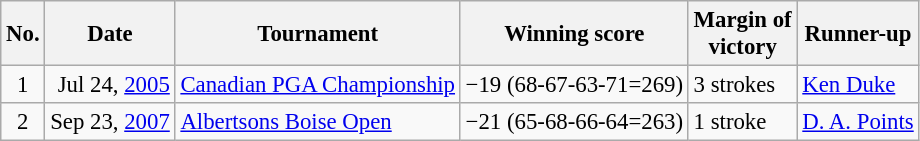<table class="wikitable" style="font-size:95%;">
<tr>
<th>No.</th>
<th>Date</th>
<th>Tournament</th>
<th>Winning score</th>
<th>Margin of<br>victory</th>
<th>Runner-up</th>
</tr>
<tr>
<td align=center>1</td>
<td align=right>Jul 24, <a href='#'>2005</a></td>
<td><a href='#'>Canadian PGA Championship</a></td>
<td>−19 (68-67-63-71=269)</td>
<td>3 strokes</td>
<td> <a href='#'>Ken Duke</a></td>
</tr>
<tr>
<td align=center>2</td>
<td align=right>Sep 23, <a href='#'>2007</a></td>
<td><a href='#'>Albertsons Boise Open</a></td>
<td>−21 (65-68-66-64=263)</td>
<td>1 stroke</td>
<td> <a href='#'>D. A. Points</a></td>
</tr>
</table>
